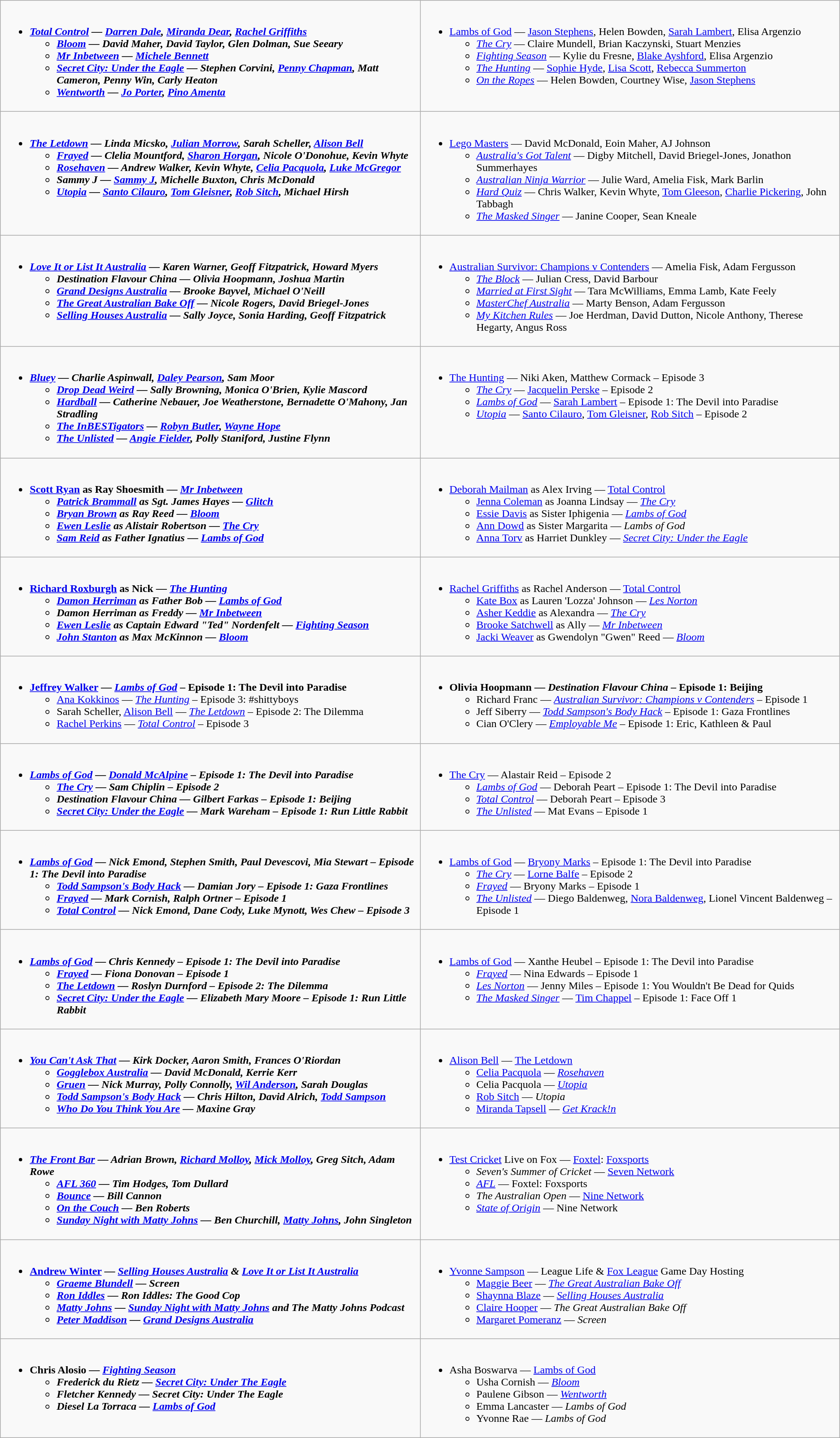<table class=wikitable>
<tr>
<td valign="top" width="50%"><br><ul><li><strong><em><a href='#'>Total Control</a><em> — <a href='#'>Darren  Dale</a>, <a href='#'>Miranda Dear</a>, <a href='#'>Rachel Griffiths</a><strong><ul><li></em><a href='#'>Bloom</a><em> — David Maher, David Taylor, Glen Dolman, Sue Seeary</li><li></em><a href='#'>Mr Inbetween</a><em> — <a href='#'>Michele Bennett</a></li><li></em><a href='#'>Secret City: Under the Eagle</a><em> — Stephen Corvini, <a href='#'>Penny Chapman</a>, Matt Cameron, Penny Win, Carly Heaton</li><li></em><a href='#'>Wentworth</a><em> — <a href='#'>Jo Porter</a>, <a href='#'>Pino Amenta</a></li></ul></li></ul></td>
<td valign="top" width="50%"><br><ul><li></em></strong><a href='#'>Lambs of God</a></em> — <a href='#'>Jason Stephens</a>, Helen Bowden, <a href='#'>Sarah Lambert</a>, Elisa Argenzio</strong><ul><li><em><a href='#'>The Cry</a></em> — Claire Mundell, Brian Kaczynski, Stuart Menzies</li><li><em><a href='#'>Fighting Season</a></em> — Kylie du Fresne, <a href='#'>Blake Ayshford</a>, Elisa Argenzio</li><li><em><a href='#'>The Hunting</a></em> — <a href='#'>Sophie Hyde</a>, <a href='#'>Lisa Scott</a>, <a href='#'>Rebecca Summerton</a></li><li><em><a href='#'>On the Ropes</a></em> — Helen Bowden, Courtney Wise, <a href='#'>Jason Stephens</a></li></ul></li></ul></td>
</tr>
<tr>
<td valign="top" width="50%"><br><ul><li><strong><em><a href='#'>The Letdown</a><em> — Linda Micsko, <a href='#'>Julian Morrow</a>, Sarah Scheller, <a href='#'>Alison Bell</a><strong><ul><li></em><a href='#'>Frayed</a><em> — Clelia Mountford, <a href='#'>Sharon Horgan</a>, Nicole O'Donohue, Kevin Whyte</li><li></em><a href='#'>Rosehaven</a><em> — Andrew Walker, Kevin Whyte, <a href='#'>Celia Pacquola</a>, <a href='#'>Luke McGregor</a></li><li></em>Sammy J<em> — <a href='#'>Sammy J</a>, Michelle Buxton, Chris McDonald</li><li></em><a href='#'>Utopia</a><em> — <a href='#'>Santo Cilauro</a>, <a href='#'>Tom Gleisner</a>, <a href='#'>Rob Sitch</a>, Michael Hirsh</li></ul></li></ul></td>
<td valign="top" width="50%"><br><ul><li></em></strong><a href='#'>Lego Masters</a></em> — David McDonald, Eoin Maher, AJ Johnson</strong><ul><li><em><a href='#'>Australia's Got Talent</a></em> — Digby Mitchell, David Briegel-Jones, Jonathon Summerhayes</li><li><em><a href='#'>Australian Ninja Warrior</a></em> — Julie Ward, Amelia Fisk, Mark Barlin</li><li><em><a href='#'>Hard Quiz</a></em> — Chris Walker, Kevin Whyte, <a href='#'>Tom Gleeson</a>, <a href='#'>Charlie Pickering</a>, John Tabbagh</li><li><em><a href='#'>The Masked Singer</a></em> — Janine Cooper, Sean Kneale</li></ul></li></ul></td>
</tr>
<tr>
<td valign="top" width="50%"><br><ul><li><strong><em><a href='#'>Love It or List It Australia</a><em> — Karen Warner, Geoff Fitzpatrick, Howard Myers<strong><ul><li></em>Destination Flavour China<em> — Olivia Hoopmann, Joshua Martin</li><li></em><a href='#'>Grand Designs Australia</a><em> — Brooke Bayvel, Michael O'Neill</li><li></em><a href='#'>The Great Australian Bake Off</a><em> — Nicole Rogers, David Briegel-Jones</li><li></em><a href='#'>Selling Houses Australia</a><em> — Sally Joyce, Sonia Harding, Geoff Fitzpatrick</li></ul></li></ul></td>
<td valign="top" width="50%"><br><ul><li></em></strong><a href='#'>Australian Survivor: Champions v Contenders</a></em> — Amelia Fisk, Adam Fergusson</strong><ul><li><em><a href='#'>The Block</a></em> — Julian Cress, David Barbour</li><li><em><a href='#'>Married at First Sight</a></em> — Tara McWilliams, Emma Lamb, Kate Feely</li><li><em><a href='#'>MasterChef Australia</a></em> — Marty Benson, Adam Fergusson</li><li><em><a href='#'>My Kitchen Rules</a></em> — Joe Herdman, David Dutton, Nicole Anthony, Therese Hegarty, Angus Ross</li></ul></li></ul></td>
</tr>
<tr>
<td valign="top" width="50%"><br><ul><li><strong><em><a href='#'>Bluey</a><em> — Charlie Aspinwall, <a href='#'>Daley Pearson</a>, Sam Moor<strong><ul><li></em><a href='#'>Drop Dead Weird</a><em> — Sally Browning, Monica O'Brien, Kylie Mascord</li><li></em><a href='#'>Hardball</a><em> — Catherine Nebauer, Joe Weatherstone, Bernadette O'Mahony, Jan Stradling</li><li></em><a href='#'>The InBESTigators</a><em> — <a href='#'>Robyn Butler</a>, <a href='#'>Wayne Hope</a></li><li></em><a href='#'>The Unlisted</a><em> — <a href='#'>Angie Fielder</a>, Polly Staniford, Justine Flynn</li></ul></li></ul></td>
<td valign="top" width="50%"><br><ul><li></em></strong><a href='#'>The Hunting</a></em> — Niki Aken, Matthew Cormack – Episode 3</strong><ul><li><em><a href='#'>The Cry</a></em> — <a href='#'>Jacquelin Perske</a> – Episode 2</li><li><em><a href='#'>Lambs of God</a></em> — <a href='#'>Sarah Lambert</a> – Episode 1: The Devil into Paradise</li><li><em><a href='#'>Utopia</a></em> — <a href='#'>Santo Cilauro</a>, <a href='#'>Tom Gleisner</a>, <a href='#'>Rob Sitch</a> – Episode 2</li></ul></li></ul></td>
</tr>
<tr>
<td valign="top" width="50%"><br><ul><li><strong><a href='#'>Scott Ryan</a> as Ray Shoesmith — <em><a href='#'>Mr Inbetween</a><strong><em><ul><li><a href='#'>Patrick Brammall</a> as Sgt. James Hayes — </em><a href='#'>Glitch</a><em></li><li><a href='#'>Bryan Brown</a> as Ray Reed — </em><a href='#'>Bloom</a><em></li><li><a href='#'>Ewen Leslie</a> as Alistair Robertson — </em><a href='#'>The Cry</a><em></li><li><a href='#'>Sam Reid</a> as Father Ignatius — </em><a href='#'>Lambs of God</a><em></li></ul></li></ul></td>
<td valign="top" width="50%"><br><ul><li></strong><a href='#'>Deborah Mailman</a> as Alex Irving — </em><a href='#'>Total Control</a></em></strong><ul><li><a href='#'>Jenna Coleman</a> as Joanna Lindsay — <em><a href='#'>The Cry</a></em></li><li><a href='#'>Essie Davis</a> as Sister Iphigenia — <em><a href='#'>Lambs of God</a></em></li><li><a href='#'>Ann Dowd</a> as Sister Margarita — <em>Lambs of God</em></li><li><a href='#'>Anna Torv</a> as Harriet Dunkley — <em><a href='#'>Secret City: Under the Eagle</a></em></li></ul></li></ul></td>
</tr>
<tr>
<td valign="top" width="50%"><br><ul><li><strong><a href='#'>Richard Roxburgh</a> as Nick — <em><a href='#'>The Hunting</a><strong><em><ul><li><a href='#'>Damon Herriman</a> as Father Bob — </em><a href='#'>Lambs of God</a><em></li><li>Damon Herriman as Freddy — </em><a href='#'>Mr Inbetween</a><em></li><li><a href='#'>Ewen Leslie</a> as Captain Edward "Ted" Nordenfelt — </em><a href='#'>Fighting Season</a><em></li><li><a href='#'>John Stanton</a> as Max McKinnon — </em><a href='#'>Bloom</a><em></li></ul></li></ul></td>
<td valign="top" width="50%"><br><ul><li></strong><a href='#'>Rachel Griffiths</a> as Rachel Anderson — </em><a href='#'>Total Control</a></em></strong><ul><li><a href='#'>Kate Box</a> as Lauren 'Lozza' Johnson — <em><a href='#'>Les Norton</a></em></li><li><a href='#'>Asher Keddie</a> as Alexandra — <em><a href='#'>The Cry</a></em></li><li><a href='#'>Brooke Satchwell</a> as Ally — <em><a href='#'>Mr Inbetween</a></em></li><li><a href='#'>Jacki Weaver</a> as Gwendolyn "Gwen" Reed — <em><a href='#'>Bloom</a></em></li></ul></li></ul></td>
</tr>
<tr>
<td valign="top" width="50%"><br><ul><li><strong><a href='#'>Jeffrey Walker</a> — <em><a href='#'>Lambs of God</a></em> – Episode 1: The Devil into Paradise</strong><ul><li><a href='#'>Ana Kokkinos</a> — <em><a href='#'>The Hunting</a></em> – Episode 3: #shittyboys</li><li>Sarah Scheller, <a href='#'>Alison Bell</a> — <em><a href='#'>The Letdown</a></em> – Episode 2: The Dilemma</li><li><a href='#'>Rachel Perkins</a> — <em><a href='#'>Total Control</a></em> – Episode 3</li></ul></li></ul></td>
<td valign="top" width="50%"><br><ul><li><strong>Olivia Hoopmann — <em>Destination Flavour China</em> – Episode 1: Beijing</strong><ul><li>Richard Franc — <em><a href='#'>Australian Survivor: Champions v Contenders</a></em> – Episode 1</li><li>Jeff Siberry — <em><a href='#'>Todd Sampson's Body Hack</a></em> – Episode 1: Gaza Frontlines</li><li>Cian O'Clery — <em><a href='#'>Employable Me</a></em> – Episode 1: Eric, Kathleen & Paul</li></ul></li></ul></td>
</tr>
<tr>
<td valign="top" width="50%"><br><ul><li><strong><em><a href='#'>Lambs of God</a><em> — <a href='#'>Donald McAlpine</a> – Episode 1: The Devil into Paradise<strong><ul><li></em><a href='#'>The Cry</a><em> — Sam Chiplin – Episode 2</li><li></em>Destination Flavour China<em> — Gilbert Farkas – Episode 1: Beijing</li><li></em><a href='#'>Secret City: Under the Eagle</a><em> — Mark Wareham – Episode 1: Run Little Rabbit</li></ul></li></ul></td>
<td valign="top" width="50%"><br><ul><li></em></strong><a href='#'>The Cry</a></em> — Alastair Reid – Episode 2</strong><ul><li><em><a href='#'>Lambs of God</a></em> — Deborah Peart – Episode 1: The Devil into Paradise</li><li><em><a href='#'>Total Control</a></em> — Deborah Peart – Episode 3</li><li><em><a href='#'>The Unlisted</a></em> — Mat Evans – Episode 1</li></ul></li></ul></td>
</tr>
<tr>
<td valign="top" width="50%"><br><ul><li><strong><em><a href='#'>Lambs of God</a><em> — Nick Emond, Stephen Smith, Paul Devescovi, Mia Stewart – Episode 1: The Devil into Paradise<strong><ul><li></em><a href='#'>Todd Sampson's Body Hack</a><em> — Damian Jory – Episode 1: Gaza Frontlines</li><li></em><a href='#'>Frayed</a><em> — Mark Cornish, Ralph Ortner – Episode 1</li><li></em><a href='#'>Total Control</a><em> — Nick Emond, Dane Cody, Luke Mynott, Wes Chew – Episode 3</li></ul></li></ul></td>
<td valign="top" width="50%"><br><ul><li></em></strong><a href='#'>Lambs of God</a></em> — <a href='#'>Bryony Marks</a> – Episode 1: The Devil into Paradise</strong><ul><li><em><a href='#'>The Cry</a></em> — <a href='#'>Lorne Balfe</a> – Episode 2</li><li><em><a href='#'>Frayed</a></em> — Bryony Marks – Episode 1</li><li><em><a href='#'>The Unlisted</a></em> — Diego Baldenweg, <a href='#'>Nora Baldenweg</a>, Lionel Vincent Baldenweg – Episode 1</li></ul></li></ul></td>
</tr>
<tr>
<td valign="top" width="50%"><br><ul><li><strong><em><a href='#'>Lambs of God</a><em> — Chris Kennedy – Episode 1: The Devil into Paradise<strong><ul><li></em><a href='#'>Frayed</a><em> — Fiona Donovan – Episode 1</li><li></em><a href='#'>The Letdown</a><em> — Roslyn Durnford – Episode 2: The Dilemma</li><li></em><a href='#'>Secret City: Under the Eagle</a><em> — Elizabeth Mary Moore – Episode 1: Run Little Rabbit</li></ul></li></ul></td>
<td valign="top" width="50%"><br><ul><li></em></strong><a href='#'>Lambs of God</a></em> — Xanthe Heubel – Episode 1: The Devil into Paradise</strong><ul><li><em><a href='#'>Frayed</a></em> — Nina Edwards – Episode 1</li><li><em><a href='#'>Les Norton</a></em> — Jenny Miles – Episode 1: You Wouldn't Be Dead for Quids</li><li><em><a href='#'>The Masked Singer</a></em> — <a href='#'>Tim Chappel</a> – Episode 1: Face Off 1</li></ul></li></ul></td>
</tr>
<tr>
<td valign="top" width="50%"><br><ul><li><strong><em><a href='#'>You Can't Ask That</a><em> — Kirk Docker, Aaron Smith, Frances O'Riordan<strong><ul><li></em><a href='#'>Gogglebox Australia</a><em> — David McDonald, Kerrie Kerr</li><li></em><a href='#'>Gruen</a><em>  — Nick Murray, Polly Connolly, <a href='#'>Wil Anderson</a>, Sarah Douglas</li><li></em><a href='#'>Todd Sampson's Body Hack</a><em> — Chris Hilton, David Alrich, <a href='#'>Todd Sampson</a></li><li></em><a href='#'>Who Do You Think You Are</a><em> — Maxine Gray</li></ul></li></ul></td>
<td valign="top" width="50%"><br><ul><li></strong><a href='#'>Alison Bell</a> — </em><a href='#'>The Letdown</a></em></strong><ul><li><a href='#'>Celia Pacquola</a> — <em><a href='#'>Rosehaven</a></em></li><li>Celia Pacquola — <em><a href='#'>Utopia</a></em></li><li><a href='#'>Rob Sitch</a> — <em>Utopia</em></li><li><a href='#'>Miranda Tapsell</a> — <em><a href='#'>Get Krack!n</a></em></li></ul></li></ul></td>
</tr>
<tr>
<td valign="top" width="50%"><br><ul><li><strong><em><a href='#'>The Front Bar</a><em> — Adrian Brown, <a href='#'>Richard Molloy</a>, <a href='#'>Mick Molloy</a>, Greg Sitch, Adam Rowe<strong><ul><li></em><a href='#'>AFL 360</a><em> — Tim Hodges, Tom Dullard</li><li></em><a href='#'>Bounce</a><em> — Bill Cannon</li><li></em><a href='#'>On the Couch</a><em> — Ben Roberts</li><li></em><a href='#'>Sunday Night with Matty Johns</a><em> — Ben Churchill, <a href='#'>Matty Johns</a>, John Singleton</li></ul></li></ul></td>
<td valign="top" width="50%"><br><ul><li></em></strong><a href='#'>Test Cricket</a> Live on Fox</em> — <a href='#'>Foxtel</a>: <a href='#'>Foxsports</a></strong><ul><li><em>Seven's Summer of Cricket</em> — <a href='#'>Seven Network</a></li><li><em><a href='#'>AFL</a></em> — Foxtel: Foxsports</li><li><em>The Australian Open</em> — <a href='#'>Nine Network</a></li><li><em><a href='#'>State of Origin</a></em> — Nine Network</li></ul></li></ul></td>
</tr>
<tr>
<td valign="top" width="50%"><br><ul><li><strong><a href='#'>Andrew Winter</a> — <em><a href='#'>Selling Houses Australia</a> & <a href='#'>Love It or List It Australia</a><strong><em><ul><li><a href='#'>Graeme Blundell</a> — </em>Screen<em></li><li><a href='#'>Ron Iddles</a> — </em>Ron Iddles: The Good Cop<em></li><li><a href='#'>Matty Johns</a> — </em><a href='#'>Sunday Night with Matty Johns</a> and The Matty Johns Podcast<em></li><li><a href='#'>Peter Maddison</a> — </em><a href='#'>Grand Designs Australia</a><em></li></ul></li></ul></td>
<td valign="top" width="50%"><br><ul><li></strong><a href='#'>Yvonne Sampson</a> — </em>League Life & <a href='#'>Fox League</a> Game Day Hosting</em></strong><ul><li><a href='#'>Maggie Beer</a> — <em><a href='#'>The Great Australian Bake Off</a></em></li><li><a href='#'>Shaynna Blaze</a> — <em><a href='#'>Selling Houses Australia</a></em></li><li><a href='#'>Claire Hooper</a> — <em>The Great Australian Bake Off</em></li><li><a href='#'>Margaret Pomeranz</a> — <em>Screen</em></li></ul></li></ul></td>
</tr>
<tr>
<td valign="top" width="50%"><br><ul><li><strong>Chris Alosio — <em><a href='#'>Fighting Season</a><strong><em><ul><li>Frederick du Rietz — </em><a href='#'>Secret City: Under The Eagle</a><em></li><li>Fletcher Kennedy — </em>Secret City: Under The Eagle<em></li><li>Diesel La Torraca — </em><a href='#'>Lambs of God</a><em></li></ul></li></ul></td>
<td valign="top" width="50%"><br><ul><li></strong>Asha Boswarva — </em><a href='#'>Lambs of God</a></em></strong><ul><li>Usha Cornish — <em><a href='#'>Bloom</a></em></li><li>Paulene Gibson — <em><a href='#'>Wentworth</a></em></li><li>Emma Lancaster — <em>Lambs of God</em></li><li>Yvonne Rae — <em>Lambs of God</em></li></ul></li></ul></td>
</tr>
</table>
